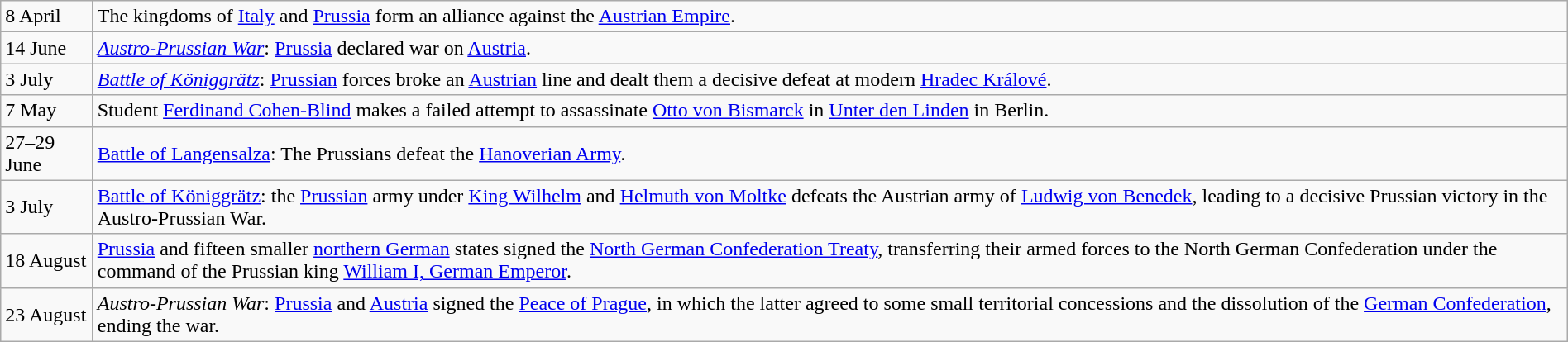<table class="wikitable" width="100%">
<tr>
<td>8 April</td>
<td>The kingdoms of <a href='#'>Italy</a> and <a href='#'>Prussia</a> form an alliance against the <a href='#'>Austrian Empire</a>.</td>
</tr>
<tr>
<td>14 June</td>
<td><em><a href='#'>Austro-Prussian War</a></em>: <a href='#'>Prussia</a> declared war on <a href='#'>Austria</a>.</td>
</tr>
<tr>
<td>3 July</td>
<td><em><a href='#'>Battle of Königgrätz</a></em>: <a href='#'>Prussian</a> forces broke an <a href='#'>Austrian</a> line and dealt them a decisive defeat at modern <a href='#'>Hradec Králové</a>.</td>
</tr>
<tr>
<td>7 May</td>
<td>Student <a href='#'>Ferdinand Cohen-Blind</a> makes a failed attempt to assassinate <a href='#'>Otto von Bismarck</a> in <a href='#'>Unter den Linden</a> in Berlin.</td>
</tr>
<tr>
<td>27–29 June</td>
<td><a href='#'>Battle of Langensalza</a>: The Prussians defeat the <a href='#'>Hanoverian Army</a>.</td>
</tr>
<tr>
<td>3 July</td>
<td><a href='#'>Battle of Königgrätz</a>: the <a href='#'>Prussian</a> army under <a href='#'>King Wilhelm</a> and <a href='#'>Helmuth von Moltke</a> defeats the Austrian army of <a href='#'>Ludwig von Benedek</a>, leading to a decisive Prussian victory in the Austro-Prussian War.</td>
</tr>
<tr>
<td>18 August</td>
<td><a href='#'>Prussia</a> and fifteen smaller <a href='#'>northern German</a> states signed the <a href='#'>North German Confederation Treaty</a>, transferring their armed forces to the North German Confederation under the command of the Prussian king <a href='#'>William I, German Emperor</a>.</td>
</tr>
<tr>
<td>23 August</td>
<td><em>Austro-Prussian War</em>: <a href='#'>Prussia</a> and <a href='#'>Austria</a> signed the <a href='#'>Peace of Prague</a>, in which the latter agreed to some small territorial concessions and the dissolution of the <a href='#'>German Confederation</a>, ending the war.</td>
</tr>
</table>
